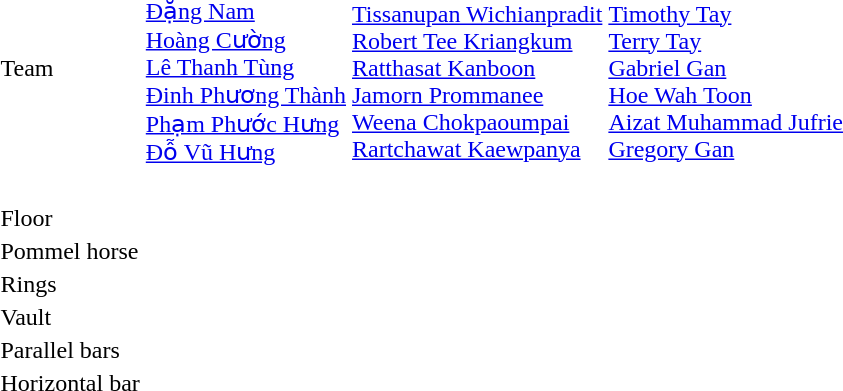<table>
<tr>
<td>Team<br></td>
<td><br><a href='#'>Đặng Nam</a><br><a href='#'>Hoàng Cường</a><br><a href='#'>Lê Thanh Tùng</a><br><a href='#'>Đinh Phương Thành</a><br><a href='#'>Phạm Phước Hưng</a><br><a href='#'>Đỗ Vũ Hưng</a></td>
<td><br><a href='#'>Tissanupan Wichianpradit</a><br><a href='#'>Robert Tee Kriangkum</a><br><a href='#'>Ratthasat Kanboon</a><br><a href='#'>Jamorn Prommanee</a><br><a href='#'>Weena Chokpaoumpai</a><br><a href='#'>Rartchawat Kaewpanya</a></td>
<td><br><a href='#'>Timothy Tay</a><br><a href='#'>Terry Tay</a><br><a href='#'>Gabriel Gan</a><br><a href='#'>Hoe Wah Toon</a><br><a href='#'>Aizat Muhammad Jufrie</a><br><a href='#'>Gregory Gan</a></td>
</tr>
<tr>
<td><br></td>
<td></td>
<td></td>
<td></td>
</tr>
<tr>
<td>Floor<br></td>
<td></td>
<td></td>
<td></td>
</tr>
<tr>
<td>Pommel horse<br></td>
<td></td>
<td></td>
<td></td>
</tr>
<tr>
<td>Rings<br></td>
<td></td>
<td></td>
<td></td>
</tr>
<tr>
<td>Vault<br></td>
<td></td>
<td></td>
<td></td>
</tr>
<tr>
<td>Parallel bars<br></td>
<td></td>
<td></td>
<td></td>
</tr>
<tr>
<td>Horizontal bar<br></td>
<td></td>
<td></td>
<td></td>
</tr>
</table>
